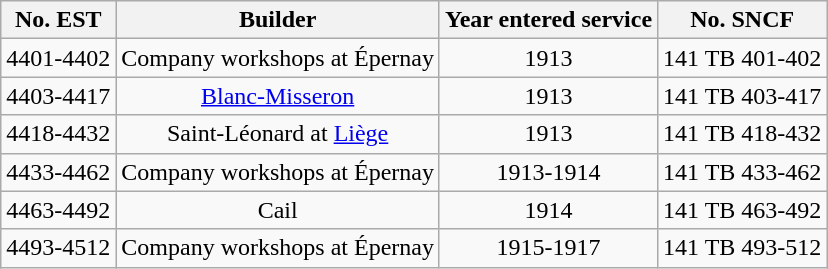<table class="wikitable" style="text-align:center;">
<tr>
<th>No. EST</th>
<th>Builder</th>
<th>Year entered service</th>
<th>No. SNCF</th>
</tr>
<tr>
<td>4401-4402</td>
<td>Company workshops at Épernay</td>
<td>1913</td>
<td>141 TB 401-402</td>
</tr>
<tr>
<td>4403-4417</td>
<td><a href='#'>Blanc-Misseron</a></td>
<td>1913</td>
<td>141 TB 403-417</td>
</tr>
<tr>
<td>4418-4432</td>
<td>Saint-Léonard at <a href='#'>Liège</a></td>
<td>1913</td>
<td>141 TB 418-432</td>
</tr>
<tr>
<td>4433-4462</td>
<td>Company workshops at Épernay</td>
<td>1913-1914</td>
<td>141 TB 433-462</td>
</tr>
<tr>
<td>4463-4492</td>
<td>Cail</td>
<td>1914</td>
<td>141 TB 463-492</td>
</tr>
<tr>
<td>4493-4512</td>
<td>Company workshops at Épernay</td>
<td>1915-1917</td>
<td>141 TB 493-512</td>
</tr>
</table>
